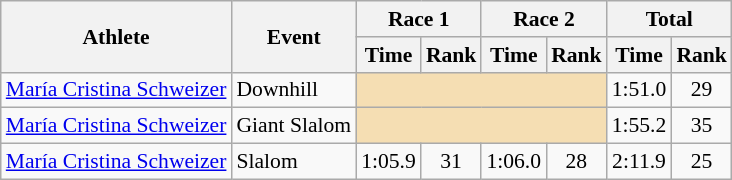<table class="wikitable" style="font-size:90%">
<tr>
<th rowspan="2">Athlete</th>
<th rowspan="2">Event</th>
<th colspan="2">Race 1</th>
<th colspan="2">Race 2</th>
<th colspan="2">Total</th>
</tr>
<tr>
<th>Time</th>
<th>Rank</th>
<th>Time</th>
<th>Rank</th>
<th>Time</th>
<th>Rank</th>
</tr>
<tr>
<td><a href='#'>María Cristina Schweizer</a></td>
<td>Downhill</td>
<td colspan="4" bgcolor="wheat"></td>
<td align="center">1:51.0</td>
<td align="center">29</td>
</tr>
<tr>
<td><a href='#'>María Cristina Schweizer</a></td>
<td>Giant Slalom</td>
<td colspan="4" bgcolor="wheat"></td>
<td align="center">1:55.2</td>
<td align="center">35</td>
</tr>
<tr>
<td><a href='#'>María Cristina Schweizer</a></td>
<td>Slalom</td>
<td align="center">1:05.9</td>
<td align="center">31</td>
<td align="center">1:06.0</td>
<td align="center">28</td>
<td align="center">2:11.9</td>
<td align="center">25</td>
</tr>
</table>
